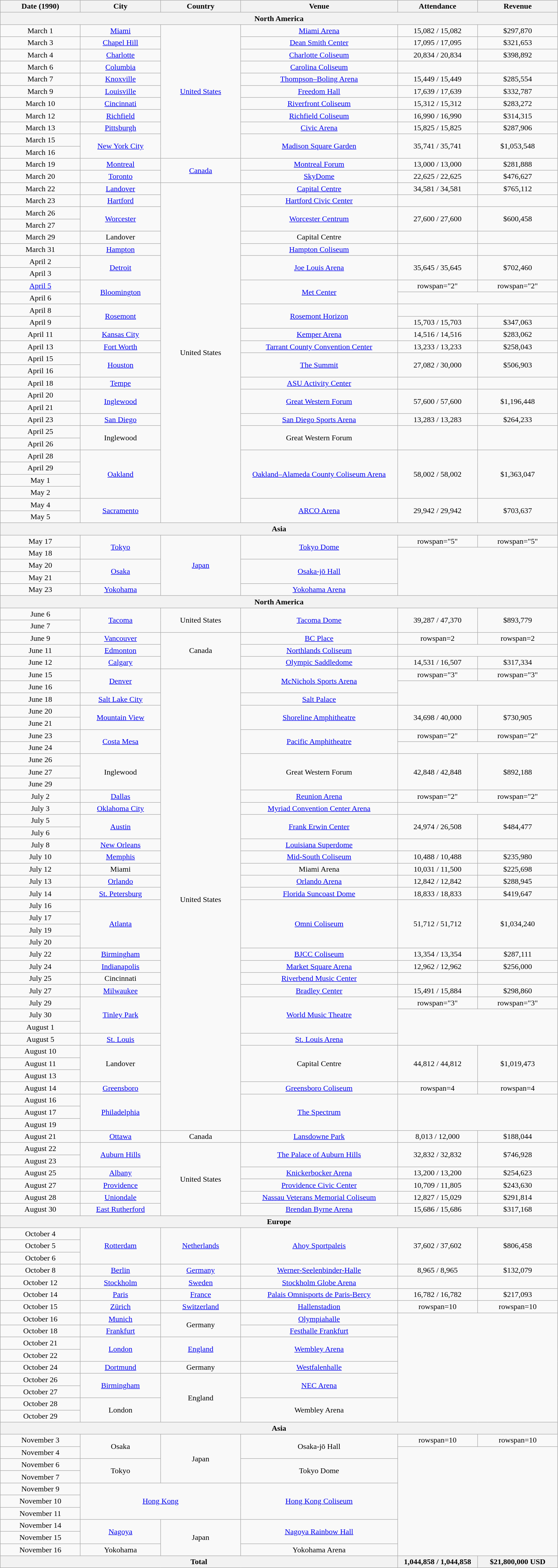<table class="wikitable" style="text-align:center;">
<tr>
<th scope="col" style="width:10em;">Date (1990)</th>
<th scope="col" style="width:10em;">City</th>
<th scope="col" style="width:10em;">Country</th>
<th scope="col" style="width:20em;">Venue</th>
<th scope="col" style="width:10em;">Attendance</th>
<th scope="col" style="width:10em;">Revenue</th>
</tr>
<tr>
<th colspan="6">North America</th>
</tr>
<tr>
<td>March 1</td>
<td><a href='#'>Miami</a></td>
<td rowspan="11"><a href='#'>United States</a></td>
<td><a href='#'>Miami Arena</a></td>
<td>15,082 / 15,082</td>
<td>$297,870</td>
</tr>
<tr>
<td>March 3</td>
<td><a href='#'>Chapel Hill</a></td>
<td><a href='#'>Dean Smith Center</a></td>
<td>17,095 / 17,095</td>
<td>$321,653</td>
</tr>
<tr>
<td>March 4</td>
<td><a href='#'>Charlotte</a></td>
<td><a href='#'>Charlotte Coliseum</a></td>
<td>20,834 / 20,834</td>
<td>$398,892</td>
</tr>
<tr>
<td>March 6</td>
<td><a href='#'>Columbia</a></td>
<td><a href='#'>Carolina Coliseum</a></td>
<td></td>
<td></td>
</tr>
<tr>
<td>March 7</td>
<td><a href='#'>Knoxville</a></td>
<td><a href='#'>Thompson–Boling Arena</a></td>
<td>15,449 / 15,449</td>
<td>$285,554</td>
</tr>
<tr>
<td>March 9</td>
<td><a href='#'>Louisville</a></td>
<td><a href='#'>Freedom Hall</a></td>
<td>17,639 / 17,639</td>
<td>$332,787</td>
</tr>
<tr>
<td>March 10</td>
<td><a href='#'>Cincinnati</a></td>
<td><a href='#'>Riverfront Coliseum</a></td>
<td>15,312 / 15,312</td>
<td>$283,272</td>
</tr>
<tr>
<td>March 12</td>
<td><a href='#'>Richfield</a></td>
<td><a href='#'>Richfield Coliseum</a></td>
<td>16,990 / 16,990</td>
<td>$314,315</td>
</tr>
<tr>
<td>March 13</td>
<td><a href='#'>Pittsburgh</a></td>
<td><a href='#'>Civic Arena</a></td>
<td>15,825 / 15,825</td>
<td>$287,906</td>
</tr>
<tr>
<td>March 15</td>
<td rowspan="2"><a href='#'>New York City</a></td>
<td rowspan="2"><a href='#'>Madison Square Garden</a></td>
<td rowspan="2">35,741 / 35,741</td>
<td rowspan="2">$1,053,548</td>
</tr>
<tr>
<td>March 16</td>
</tr>
<tr>
<td>March 19</td>
<td><a href='#'>Montreal</a></td>
<td rowspan="2"><a href='#'>Canada</a></td>
<td><a href='#'>Montreal Forum</a></td>
<td>13,000 / 13,000</td>
<td>$281,888</td>
</tr>
<tr>
<td>March 20</td>
<td><a href='#'>Toronto</a></td>
<td><a href='#'>SkyDome</a></td>
<td>22,625 / 22,625</td>
<td>$476,627</td>
</tr>
<tr>
<td>March 22</td>
<td><a href='#'>Landover</a></td>
<td rowspan="28">United States</td>
<td><a href='#'>Capital Centre</a></td>
<td>34,581 / 34,581</td>
<td>$765,112</td>
</tr>
<tr>
<td>March 23</td>
<td><a href='#'>Hartford</a></td>
<td><a href='#'>Hartford Civic Center</a></td>
<td></td>
<td></td>
</tr>
<tr>
<td>March 26</td>
<td rowspan="2"><a href='#'>Worcester</a></td>
<td rowspan="2"><a href='#'>Worcester Centrum</a></td>
<td rowspan="2">27,600 / 27,600</td>
<td rowspan="2">$600,458</td>
</tr>
<tr>
<td>March 27</td>
</tr>
<tr>
<td>March 29</td>
<td>Landover</td>
<td>Capital Centre</td>
<td></td>
<td></td>
</tr>
<tr>
<td>March 31</td>
<td><a href='#'>Hampton</a></td>
<td><a href='#'>Hampton Coliseum</a></td>
<td></td>
<td></td>
</tr>
<tr>
<td>April 2</td>
<td rowspan="2"><a href='#'>Detroit</a></td>
<td rowspan="2"><a href='#'>Joe Louis Arena</a></td>
<td rowspan="2">35,645 / 35,645</td>
<td rowspan="2">$702,460</td>
</tr>
<tr>
<td>April 3</td>
</tr>
<tr>
<td><a href='#'>April 5</a></td>
<td rowspan="2"><a href='#'>Bloomington</a></td>
<td rowspan="2"><a href='#'>Met Center</a></td>
<td>rowspan="2" </td>
<td>rowspan="2" </td>
</tr>
<tr>
<td>April 6</td>
</tr>
<tr>
<td>April 8</td>
<td rowspan="2"><a href='#'>Rosemont</a></td>
<td rowspan="2"><a href='#'>Rosemont Horizon</a></td>
<td></td>
<td></td>
</tr>
<tr>
<td>April 9</td>
<td>15,703 / 15,703</td>
<td>$347,063</td>
</tr>
<tr>
<td>April 11</td>
<td><a href='#'>Kansas City</a></td>
<td><a href='#'>Kemper Arena</a></td>
<td>14,516 / 14,516</td>
<td>$283,062</td>
</tr>
<tr>
<td>April 13</td>
<td><a href='#'>Fort Worth</a></td>
<td><a href='#'>Tarrant County Convention Center</a></td>
<td>13,233 / 13,233</td>
<td>$258,043</td>
</tr>
<tr>
<td>April 15</td>
<td rowspan="2"><a href='#'>Houston</a></td>
<td rowspan="2"><a href='#'>The Summit</a></td>
<td rowspan="2">27,082 / 30,000</td>
<td rowspan="2">$506,903</td>
</tr>
<tr>
<td>April 16</td>
</tr>
<tr>
<td>April 18</td>
<td><a href='#'>Tempe</a></td>
<td><a href='#'>ASU Activity Center</a></td>
<td></td>
<td></td>
</tr>
<tr>
<td>April 20</td>
<td rowspan="2"><a href='#'>Inglewood</a></td>
<td rowspan="2"><a href='#'>Great Western Forum</a></td>
<td rowspan="2">57,600 / 57,600</td>
<td rowspan="2">$1,196,448</td>
</tr>
<tr>
<td>April 21</td>
</tr>
<tr>
<td>April 23</td>
<td><a href='#'>San Diego</a></td>
<td><a href='#'>San Diego Sports Arena</a></td>
<td>13,283 / 13,283</td>
<td>$264,233</td>
</tr>
<tr>
<td>April 25</td>
<td rowspan="2">Inglewood</td>
<td rowspan="2">Great Western Forum</td>
<td rowspan="2"></td>
<td rowspan="2"></td>
</tr>
<tr>
<td>April 26</td>
</tr>
<tr>
<td>April 28</td>
<td rowspan="4"><a href='#'>Oakland</a></td>
<td rowspan="4"><a href='#'>Oakland–Alameda County Coliseum Arena</a></td>
<td rowspan="4">58,002 / 58,002</td>
<td rowspan="4">$1,363,047</td>
</tr>
<tr>
<td>April 29</td>
</tr>
<tr>
<td>May 1</td>
</tr>
<tr>
<td>May 2</td>
</tr>
<tr>
<td>May 4</td>
<td rowspan="2"><a href='#'>Sacramento</a></td>
<td rowspan="2"><a href='#'>ARCO Arena</a></td>
<td rowspan="2">29,942 / 29,942</td>
<td rowspan="2">$703,637</td>
</tr>
<tr>
<td>May 5</td>
</tr>
<tr>
<th colspan="6">Asia</th>
</tr>
<tr>
<td>May 17</td>
<td rowspan="2"><a href='#'>Tokyo</a></td>
<td rowspan="5"><a href='#'>Japan</a></td>
<td rowspan="2"><a href='#'>Tokyo Dome</a></td>
<td>rowspan="5" </td>
<td>rowspan="5" </td>
</tr>
<tr>
<td>May 18</td>
</tr>
<tr>
<td>May 20</td>
<td rowspan="2"><a href='#'>Osaka</a></td>
<td rowspan="2"><a href='#'>Osaka-jō Hall</a></td>
</tr>
<tr>
<td>May 21</td>
</tr>
<tr>
<td>May 23</td>
<td><a href='#'>Yokohama</a></td>
<td><a href='#'>Yokohama Arena</a></td>
</tr>
<tr>
<th colspan="6">North America</th>
</tr>
<tr>
<td>June 6</td>
<td rowspan="2"><a href='#'>Tacoma</a></td>
<td rowspan="2">United States</td>
<td rowspan="2"><a href='#'>Tacoma Dome</a></td>
<td rowspan="2">39,287 / 47,370</td>
<td rowspan="2">$893,779</td>
</tr>
<tr>
<td>June 7</td>
</tr>
<tr>
<td>June 9</td>
<td><a href='#'>Vancouver</a></td>
<td rowspan="3">Canada</td>
<td><a href='#'>BC Place</a></td>
<td>rowspan=2 </td>
<td>rowspan=2 </td>
</tr>
<tr>
<td>June 11</td>
<td><a href='#'>Edmonton</a></td>
<td><a href='#'>Northlands Coliseum</a></td>
</tr>
<tr>
<td>June 12</td>
<td><a href='#'>Calgary</a></td>
<td><a href='#'>Olympic Saddledome</a></td>
<td>14,531 / 16,507</td>
<td>$317,334</td>
</tr>
<tr>
<td>June 15</td>
<td rowspan="2"><a href='#'>Denver</a></td>
<td rowspan="38">United States</td>
<td rowspan="2"><a href='#'>McNichols Sports Arena</a></td>
<td>rowspan="3" </td>
<td>rowspan="3" </td>
</tr>
<tr>
<td>June 16</td>
</tr>
<tr>
<td>June 18</td>
<td><a href='#'>Salt Lake City</a></td>
<td><a href='#'>Salt Palace</a></td>
</tr>
<tr>
<td>June 20</td>
<td rowspan="2"><a href='#'>Mountain View</a></td>
<td rowspan="2"><a href='#'>Shoreline Amphitheatre</a></td>
<td rowspan="2">34,698 / 40,000</td>
<td rowspan="2">$730,905</td>
</tr>
<tr>
<td>June 21</td>
</tr>
<tr>
<td>June 23</td>
<td rowspan="2"><a href='#'>Costa Mesa</a></td>
<td rowspan="2"><a href='#'>Pacific Amphitheatre</a></td>
<td>rowspan="2" </td>
<td>rowspan="2" </td>
</tr>
<tr>
<td>June 24</td>
</tr>
<tr>
<td>June 26</td>
<td rowspan="3">Inglewood</td>
<td rowspan="3">Great Western Forum</td>
<td rowspan="3">42,848 / 42,848</td>
<td rowspan="3">$892,188</td>
</tr>
<tr>
<td>June 27</td>
</tr>
<tr>
<td>June 29</td>
</tr>
<tr>
<td>July 2</td>
<td><a href='#'>Dallas</a></td>
<td><a href='#'>Reunion Arena</a></td>
<td>rowspan="2" </td>
<td>rowspan="2" </td>
</tr>
<tr>
<td>July 3</td>
<td><a href='#'>Oklahoma City</a></td>
<td><a href='#'>Myriad Convention Center Arena</a></td>
</tr>
<tr>
<td>July 5</td>
<td rowspan="2"><a href='#'>Austin</a></td>
<td rowspan="2"><a href='#'>Frank Erwin Center</a></td>
<td rowspan="2">24,974 / 26,508</td>
<td rowspan="2">$484,477</td>
</tr>
<tr>
<td>July 6</td>
</tr>
<tr>
<td>July 8</td>
<td><a href='#'>New Orleans</a></td>
<td><a href='#'>Louisiana Superdome</a></td>
<td></td>
<td></td>
</tr>
<tr>
<td>July 10</td>
<td><a href='#'>Memphis</a></td>
<td><a href='#'>Mid-South Coliseum</a></td>
<td>10,488 / 10,488</td>
<td>$235,980</td>
</tr>
<tr>
<td>July 12</td>
<td>Miami</td>
<td>Miami Arena</td>
<td>10,031 / 11,500</td>
<td>$225,698</td>
</tr>
<tr>
<td>July 13</td>
<td><a href='#'>Orlando</a></td>
<td><a href='#'>Orlando Arena</a></td>
<td>12,842 / 12,842</td>
<td>$288,945</td>
</tr>
<tr>
<td>July 14</td>
<td><a href='#'>St. Petersburg</a></td>
<td><a href='#'>Florida Suncoast Dome</a></td>
<td>18,833 / 18,833</td>
<td>$419,647</td>
</tr>
<tr>
<td>July 16</td>
<td rowspan="4"><a href='#'>Atlanta</a></td>
<td rowspan="4"><a href='#'>Omni Coliseum</a></td>
<td rowspan="4">51,712 / 51,712</td>
<td rowspan="4">$1,034,240</td>
</tr>
<tr>
<td>July 17</td>
</tr>
<tr>
<td>July 19</td>
</tr>
<tr>
<td>July 20</td>
</tr>
<tr>
<td>July 22</td>
<td><a href='#'>Birmingham</a></td>
<td><a href='#'>BJCC Coliseum</a></td>
<td>13,354 / 13,354</td>
<td>$287,111</td>
</tr>
<tr>
<td>July 24</td>
<td><a href='#'>Indianapolis</a></td>
<td><a href='#'>Market Square Arena</a></td>
<td>12,962 / 12,962</td>
<td>$256,000</td>
</tr>
<tr>
<td>July 25</td>
<td>Cincinnati</td>
<td><a href='#'>Riverbend Music Center</a></td>
<td></td>
<td></td>
</tr>
<tr>
<td>July 27</td>
<td><a href='#'>Milwaukee</a></td>
<td><a href='#'>Bradley Center</a></td>
<td>15,491 / 15,884</td>
<td>$298,860</td>
</tr>
<tr>
<td>July 29</td>
<td rowspan="3"><a href='#'>Tinley Park</a></td>
<td rowspan="3"><a href='#'>World Music Theatre</a></td>
<td>rowspan="3"</td>
<td>rowspan="3"</td>
</tr>
<tr>
<td>July 30</td>
</tr>
<tr>
<td>August 1</td>
</tr>
<tr>
<td>August 5</td>
<td><a href='#'>St. Louis</a></td>
<td><a href='#'>St. Louis Arena</a></td>
</tr>
<tr>
<td>August 10</td>
<td rowspan="3">Landover</td>
<td rowspan="3">Capital Centre</td>
<td rowspan="3">44,812 / 44,812</td>
<td rowspan="3">$1,019,473</td>
</tr>
<tr>
<td>August 11</td>
</tr>
<tr>
<td>August 13</td>
</tr>
<tr>
<td>August 14</td>
<td><a href='#'>Greensboro</a></td>
<td><a href='#'>Greensboro Coliseum</a></td>
<td>rowspan=4 </td>
<td>rowspan=4 </td>
</tr>
<tr>
<td>August 16</td>
<td rowspan="3"><a href='#'>Philadelphia</a></td>
<td rowspan="3"><a href='#'>The Spectrum</a></td>
</tr>
<tr>
<td>August 17</td>
</tr>
<tr>
<td>August 19</td>
</tr>
<tr>
<td>August 21</td>
<td><a href='#'>Ottawa</a></td>
<td>Canada</td>
<td><a href='#'>Lansdowne Park</a></td>
<td>8,013 / 12,000</td>
<td>$188,044</td>
</tr>
<tr>
<td>August 22</td>
<td rowspan="2"><a href='#'>Auburn Hills</a></td>
<td rowspan="6">United States</td>
<td rowspan="2"><a href='#'>The Palace of Auburn Hills</a></td>
<td rowspan="2">32,832 / 32,832</td>
<td rowspan="2">$746,928</td>
</tr>
<tr>
<td>August 23</td>
</tr>
<tr>
<td>August 25</td>
<td><a href='#'>Albany</a></td>
<td><a href='#'>Knickerbocker Arena</a></td>
<td>13,200 / 13,200</td>
<td>$254,623</td>
</tr>
<tr>
<td>August 27</td>
<td><a href='#'>Providence</a></td>
<td><a href='#'>Providence Civic Center</a></td>
<td>10,709 / 11,805</td>
<td>$243,630</td>
</tr>
<tr>
<td>August 28</td>
<td><a href='#'>Uniondale</a></td>
<td><a href='#'>Nassau Veterans Memorial Coliseum</a></td>
<td>12,827 / 15,029</td>
<td>$291,814</td>
</tr>
<tr>
<td>August 30</td>
<td><a href='#'>East Rutherford</a></td>
<td><a href='#'>Brendan Byrne Arena</a></td>
<td>15,686 / 15,686</td>
<td>$317,168</td>
</tr>
<tr>
<th colspan="6">Europe</th>
</tr>
<tr>
<td>October 4</td>
<td rowspan="3"><a href='#'>Rotterdam</a></td>
<td rowspan="3"><a href='#'>Netherlands</a></td>
<td rowspan="3"><a href='#'>Ahoy Sportpaleis</a></td>
<td rowspan="3">37,602 / 37,602</td>
<td rowspan="3">$806,458</td>
</tr>
<tr>
<td>October 5</td>
</tr>
<tr>
<td>October 6</td>
</tr>
<tr>
<td>October 8</td>
<td><a href='#'>Berlin</a></td>
<td><a href='#'>Germany</a></td>
<td><a href='#'>Werner-Seelenbinder-Halle</a></td>
<td>8,965 / 8,965</td>
<td>$132,079</td>
</tr>
<tr>
<td>October 12</td>
<td><a href='#'>Stockholm</a></td>
<td><a href='#'>Sweden</a></td>
<td><a href='#'>Stockholm Globe Arena</a></td>
<td></td>
<td></td>
</tr>
<tr>
<td>October 14</td>
<td><a href='#'>Paris</a></td>
<td><a href='#'>France</a></td>
<td><a href='#'>Palais Omnisports de Paris-Bercy</a></td>
<td>16,782 / 16,782</td>
<td>$217,093</td>
</tr>
<tr>
<td>October 15</td>
<td><a href='#'>Zürich</a></td>
<td><a href='#'>Switzerland</a></td>
<td><a href='#'>Hallenstadion</a></td>
<td>rowspan=10 </td>
<td>rowspan=10 </td>
</tr>
<tr>
<td>October 16</td>
<td><a href='#'>Munich</a></td>
<td rowspan="2">Germany</td>
<td><a href='#'>Olympiahalle</a></td>
</tr>
<tr>
<td>October 18</td>
<td rowspan="1"><a href='#'>Frankfurt</a></td>
<td><a href='#'>Festhalle Frankfurt</a></td>
</tr>
<tr>
<td>October 21</td>
<td rowspan="2"><a href='#'>London</a></td>
<td rowspan="2"><a href='#'>England</a></td>
<td rowspan="2"><a href='#'>Wembley Arena</a></td>
</tr>
<tr>
<td>October 22</td>
</tr>
<tr>
<td>October 24</td>
<td rowspan="1"><a href='#'>Dortmund</a></td>
<td rowspan="1">Germany</td>
<td><a href='#'>Westfalenhalle</a></td>
</tr>
<tr>
<td>October 26</td>
<td rowspan="2"><a href='#'>Birmingham</a></td>
<td rowspan="4">England</td>
<td rowspan="2"><a href='#'>NEC Arena</a></td>
</tr>
<tr>
<td>October 27</td>
</tr>
<tr>
<td>October 28</td>
<td rowspan="2">London</td>
<td rowspan="2">Wembley Arena</td>
</tr>
<tr>
<td>October 29</td>
</tr>
<tr>
<th colspan="6">Asia</th>
</tr>
<tr>
<td>November 3</td>
<td rowspan="2">Osaka</td>
<td rowspan="4">Japan</td>
<td rowspan="2">Osaka-jō Hall</td>
<td>rowspan=10 </td>
<td>rowspan=10 </td>
</tr>
<tr>
<td>November 4</td>
</tr>
<tr>
<td>November 6</td>
<td rowspan="2">Tokyo</td>
<td rowspan="2">Tokyo Dome</td>
</tr>
<tr>
<td>November 7</td>
</tr>
<tr>
<td>November 9</td>
<td rowspan="3" colspan=2><a href='#'>Hong Kong</a></td>
<td rowspan="3"><a href='#'>Hong Kong Coliseum</a></td>
</tr>
<tr>
<td>November 10</td>
</tr>
<tr>
<td>November 11</td>
</tr>
<tr>
<td>November 14</td>
<td rowspan="2"><a href='#'>Nagoya</a></td>
<td rowspan="3">Japan</td>
<td rowspan="2"><a href='#'>Nagoya Rainbow Hall</a></td>
</tr>
<tr>
<td>November 15</td>
</tr>
<tr>
<td>November 16</td>
<td>Yokohama</td>
<td>Yokohama Arena</td>
</tr>
<tr>
<th colspan="4">Total</th>
<th>1,044,858 / 1,044,858</th>
<th>$21,800,000 USD</th>
</tr>
</table>
